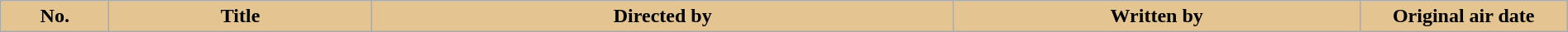<table class="wikitable plainrowheaders" style="width:100%; margin:auto;">
<tr>
<th scope="col" style="background-color: #E4C490; color: black; width:5em;">No.</th>
<th scope="col" style="background-color: #E4C490; color: black;">Title</th>
<th scope="col" style="background-color: #E4C490; color: black;">Directed by</th>
<th scope="col" style="background-color: #E4C490; color: black; width:20em;">Written by</th>
<th scope="col" style="background-color: #E4C490; color: black; width:10em;">Original air date<br>

</th>
</tr>
</table>
